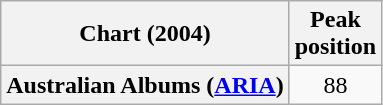<table class="wikitable plainrowheaders" style="text-align:center">
<tr>
<th scope="col">Chart (2004)</th>
<th scope="col">Peak<br>position</th>
</tr>
<tr>
<th scope="row">Australian Albums (<a href='#'>ARIA</a>)</th>
<td>88</td>
</tr>
</table>
